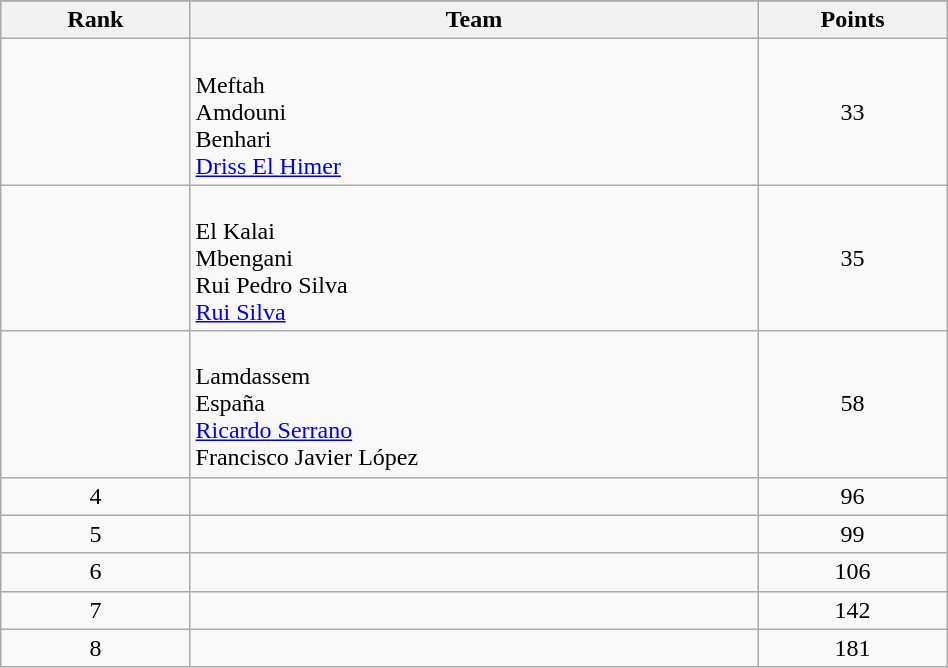<table class="wikitable" width=50%>
<tr>
</tr>
<tr>
<th width=10%>Rank</th>
<th width=30%>Team</th>
<th width=10%>Points</th>
</tr>
<tr align="center">
<td></td>
<td align="left"><br>Meftah<br>Amdouni<br>Benhari<br><a href='#'>Driss El Himer</a></td>
<td>33</td>
</tr>
<tr align="center">
<td></td>
<td align="left"><br>El Kalai<br>Mbengani<br>Rui Pedro Silva<br><a href='#'>Rui Silva</a></td>
<td>35</td>
</tr>
<tr align="center">
<td></td>
<td align="left"><br>Lamdassem<br>España<br><a href='#'>Ricardo Serrano</a><br>Francisco Javier López</td>
<td>58</td>
</tr>
<tr align="center">
<td>4</td>
<td align="left"></td>
<td>96</td>
</tr>
<tr align="center">
<td>5</td>
<td align="left"></td>
<td>99</td>
</tr>
<tr align="center">
<td>6</td>
<td align="left"></td>
<td>106</td>
</tr>
<tr align="center">
<td>7</td>
<td align="left"></td>
<td>142</td>
</tr>
<tr align="center">
<td>8</td>
<td align="left"></td>
<td>181</td>
</tr>
</table>
